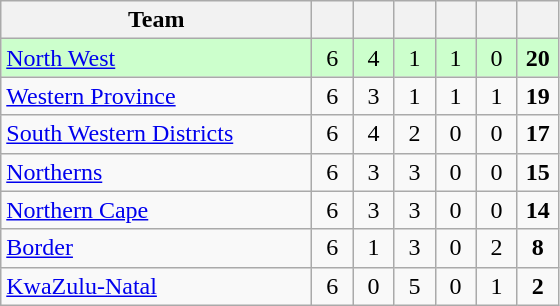<table class="wikitable" style="text-align:center">
<tr>
<th style="width:200px">Team</th>
<th width="20"></th>
<th width="20"></th>
<th width="20"></th>
<th width="20"></th>
<th width="20"></th>
<th width="20"></th>
</tr>
<tr style="background:#cfc">
<td style="text-align:left;"> <a href='#'>North West</a></td>
<td>6</td>
<td>4</td>
<td>1</td>
<td>1</td>
<td>0</td>
<td><strong>20</strong></td>
</tr>
<tr>
<td style="text-align:left;"> <a href='#'>Western Province</a></td>
<td>6</td>
<td>3</td>
<td>1</td>
<td>1</td>
<td>1</td>
<td><strong>19</strong></td>
</tr>
<tr>
<td style="text-align:left;"> <a href='#'>South Western Districts</a></td>
<td>6</td>
<td>4</td>
<td>2</td>
<td>0</td>
<td>0</td>
<td><strong>17</strong></td>
</tr>
<tr>
<td style="text-align:left;"> <a href='#'>Northerns</a></td>
<td>6</td>
<td>3</td>
<td>3</td>
<td>0</td>
<td>0</td>
<td><strong>15</strong></td>
</tr>
<tr>
<td style="text-align:left;"> <a href='#'>Northern Cape</a></td>
<td>6</td>
<td>3</td>
<td>3</td>
<td>0</td>
<td>0</td>
<td><strong>14</strong></td>
</tr>
<tr>
<td style="text-align:left;"> <a href='#'>Border</a></td>
<td>6</td>
<td>1</td>
<td>3</td>
<td>0</td>
<td>2</td>
<td><strong>8</strong></td>
</tr>
<tr>
<td style="text-align:left;"> <a href='#'>KwaZulu-Natal</a></td>
<td>6</td>
<td>0</td>
<td>5</td>
<td>0</td>
<td>1</td>
<td><strong>2</strong></td>
</tr>
</table>
